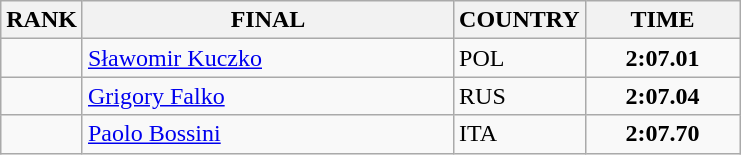<table class="wikitable">
<tr>
<th>RANK</th>
<th align="left" style="width: 15em">FINAL</th>
<th>COUNTRY</th>
<th style="width: 6em">TIME</th>
</tr>
<tr>
<td align="center"></td>
<td><a href='#'>Sławomir Kuczko</a></td>
<td> POL</td>
<td align="center"><strong>2:07.01</strong></td>
</tr>
<tr>
<td align="center"></td>
<td><a href='#'>Grigory Falko</a></td>
<td> RUS</td>
<td align="center"><strong>2:07.04</strong></td>
</tr>
<tr>
<td align="center"></td>
<td><a href='#'>Paolo Bossini</a></td>
<td> ITA</td>
<td align="center"><strong>2:07.70</strong></td>
</tr>
</table>
